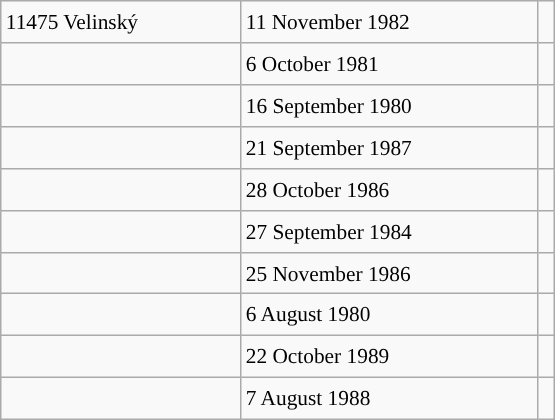<table class="wikitable" style="font-size: 89%; float: left; width: 26em; margin-right: 1em; height: 280px;">
<tr>
<td>11475 Velinský</td>
<td>11 November 1982</td>
<td></td>
</tr>
<tr>
<td></td>
<td>6 October 1981</td>
<td></td>
</tr>
<tr>
<td></td>
<td>16 September 1980</td>
<td></td>
</tr>
<tr>
<td></td>
<td>21 September 1987</td>
<td></td>
</tr>
<tr>
<td></td>
<td>28 October 1986</td>
<td></td>
</tr>
<tr>
<td></td>
<td>27 September 1984</td>
<td></td>
</tr>
<tr>
<td></td>
<td>25 November 1986</td>
<td></td>
</tr>
<tr>
<td></td>
<td>6 August 1980</td>
<td></td>
</tr>
<tr>
<td></td>
<td>22 October 1989</td>
<td></td>
</tr>
<tr>
<td></td>
<td>7 August 1988</td>
<td></td>
</tr>
</table>
